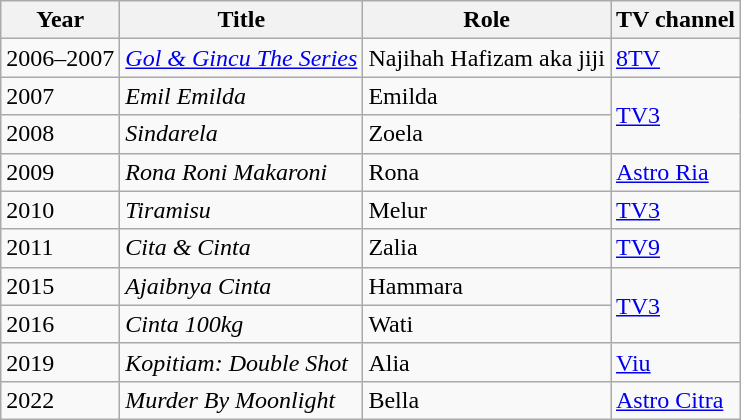<table class="wikitable">
<tr>
<th>Year</th>
<th>Title</th>
<th>Role</th>
<th>TV channel</th>
</tr>
<tr>
<td>2006–2007</td>
<td><em><a href='#'>Gol & Gincu The Series</a></em></td>
<td>Najihah Hafizam aka jiji</td>
<td><a href='#'>8TV</a></td>
</tr>
<tr>
<td>2007</td>
<td><em>Emil Emilda</em></td>
<td>Emilda</td>
<td rowspan="2"><a href='#'>TV3</a></td>
</tr>
<tr>
<td>2008</td>
<td><em>Sindarela</em></td>
<td>Zoela</td>
</tr>
<tr>
<td>2009</td>
<td><em>Rona Roni Makaroni</em></td>
<td>Rona</td>
<td><a href='#'>Astro Ria</a></td>
</tr>
<tr>
<td>2010</td>
<td><em>Tiramisu</em></td>
<td>Melur</td>
<td><a href='#'>TV3</a></td>
</tr>
<tr>
<td>2011</td>
<td><em>Cita & Cinta</em></td>
<td>Zalia</td>
<td><a href='#'>TV9</a></td>
</tr>
<tr>
<td>2015</td>
<td><em>Ajaibnya Cinta</em></td>
<td>Hammara</td>
<td rowspan="2"><a href='#'>TV3</a></td>
</tr>
<tr>
<td>2016</td>
<td><em>Cinta 100kg</em></td>
<td>Wati</td>
</tr>
<tr>
<td>2019</td>
<td><em>Kopitiam: Double Shot</em></td>
<td>Alia</td>
<td><a href='#'>Viu</a></td>
</tr>
<tr>
<td>2022</td>
<td><em>Murder By Moonlight</em></td>
<td>Bella</td>
<td><a href='#'>Astro Citra</a></td>
</tr>
</table>
